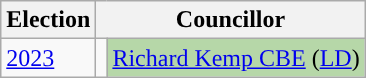<table class="wikitable">
<tr>
<th>Election</th>
<th colspan="2">Councillor</th>
</tr>
<tr>
<td><a href='#'>2023</a></td>
<td style="background-color: "></td>
<td bgcolor="#B6D7A8"><a href='#'>Richard Kemp CBE</a> (<a href='#'>LD</a>)</td>
</tr>
</table>
